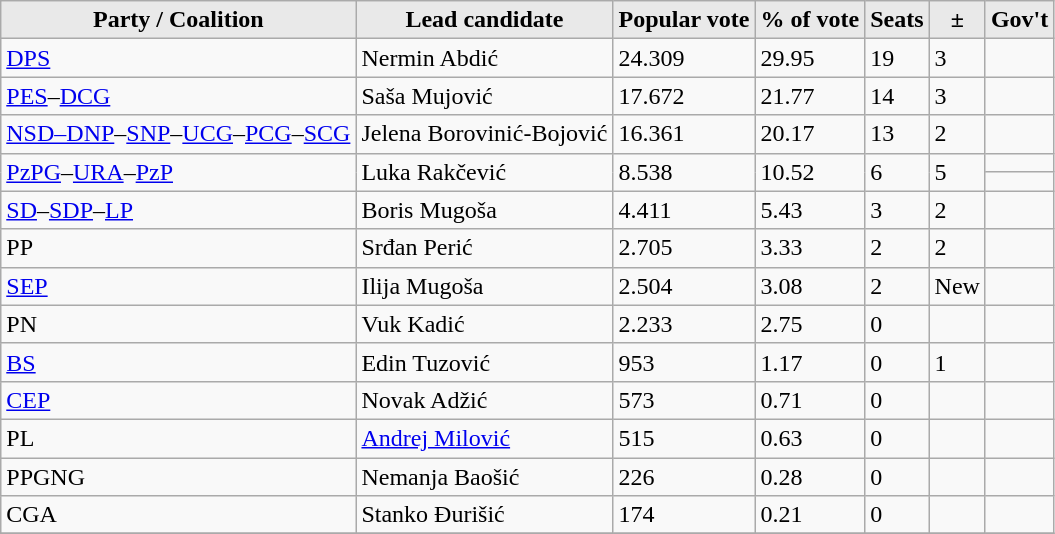<table class="wikitable">
<tr>
<th style="background-color:#E9E9E9">Party / Coalition</th>
<th style="background-color:#E9E9E9">Lead candidate</th>
<th style="background-color:#E9E9E9">Popular vote</th>
<th style="background-color:#E9E9E9">% of vote</th>
<th style="background-color:#E9E9E9">Seats</th>
<th style="background-color:#E9E9E9">±</th>
<th style="background-color:#E9E9E9">Gov't</th>
</tr>
<tr>
<td align="left"><a href='#'>DPS</a></td>
<td>Nermin Abdić</td>
<td>24.309</td>
<td>29.95</td>
<td>19</td>
<td>3</td>
<td></td>
</tr>
<tr>
<td align="left"><a href='#'>PES</a>–<a href='#'>DCG</a></td>
<td>Saša Mujović</td>
<td>17.672</td>
<td>21.77</td>
<td>14</td>
<td>3</td>
<td></td>
</tr>
<tr>
<td align="left"><a href='#'>NSD–DNP</a>–<a href='#'>SNP</a>–<a href='#'>UCG</a>–<a href='#'>PCG</a>–<a href='#'>SCG</a></td>
<td>Jelena Borovinić-Bojović</td>
<td>16.361</td>
<td>20.17</td>
<td>13</td>
<td>2</td>
<td></td>
</tr>
<tr>
<td rowspan="2"><a href='#'>PzPG</a>–<a href='#'>URA</a>–<a href='#'>PzP</a></td>
<td rowspan="2">Luka Rakčević</td>
<td rowspan="2">8.538</td>
<td rowspan="2">10.52</td>
<td rowspan="2">6</td>
<td rowspan="2">5</td>
<td></td>
</tr>
<tr>
<td></td>
</tr>
<tr>
<td align="left"><a href='#'>SD</a>–<a href='#'>SDP</a>–<a href='#'>LP</a></td>
<td>Boris Mugoša</td>
<td>4.411</td>
<td>5.43</td>
<td>3</td>
<td> 2</td>
<td></td>
</tr>
<tr>
<td align="left">PP</td>
<td>Srđan Perić</td>
<td>2.705</td>
<td>3.33</td>
<td>2</td>
<td>2</td>
<td></td>
</tr>
<tr>
<td align="left"><a href='#'>SEP</a></td>
<td>Ilija Mugoša</td>
<td>2.504</td>
<td>3.08</td>
<td>2</td>
<td>New</td>
<td></td>
</tr>
<tr>
<td align="left">PN</td>
<td>Vuk Kadić</td>
<td>2.233</td>
<td>2.75</td>
<td>0</td>
<td></td>
<td></td>
</tr>
<tr>
<td align="left"><a href='#'>BS</a></td>
<td>Edin Tuzović</td>
<td>953</td>
<td>1.17</td>
<td>0</td>
<td> 1</td>
<td></td>
</tr>
<tr>
<td align="left"><a href='#'>CEP</a></td>
<td>Novak Adžić</td>
<td>573</td>
<td>0.71</td>
<td>0</td>
<td></td>
<td></td>
</tr>
<tr>
<td align="left">PL</td>
<td><a href='#'>Andrej Milović</a></td>
<td>515</td>
<td>0.63</td>
<td>0</td>
<td></td>
<td></td>
</tr>
<tr>
<td align="left">PPGNG</td>
<td>Nemanja Baošić</td>
<td>226</td>
<td>0.28</td>
<td>0</td>
<td></td>
<td></td>
</tr>
<tr>
<td align="left">CGA</td>
<td>Stanko Đurišić</td>
<td>174</td>
<td>0.21</td>
<td>0</td>
<td></td>
<td></td>
</tr>
<tr>
</tr>
</table>
